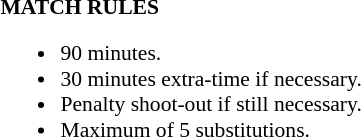<table width=100% style="font-size: 90%">
<tr>
<td width=50% valign=top><br><strong>MATCH RULES</strong><ul><li>90 minutes.</li><li>30 minutes extra-time if necessary.</li><li>Penalty shoot-out if still necessary.</li><li>Maximum of 5 substitutions.</li></ul></td>
</tr>
</table>
